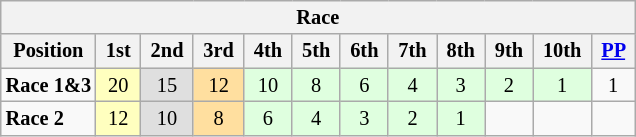<table class="wikitable" style="font-size:85%; text-align:center">
<tr>
<th colspan=12>Race</th>
</tr>
<tr>
<th>Position</th>
<th> 1st </th>
<th> 2nd </th>
<th> 3rd </th>
<th> 4th </th>
<th> 5th </th>
<th> 6th </th>
<th> 7th </th>
<th> 8th </th>
<th> 9th </th>
<th> 10th </th>
<th> <a href='#'>PP</a> </th>
</tr>
<tr>
<td align="left"><strong>Race 1&3</strong></td>
<td style="background:#FFFFBF;">20</td>
<td style="background:#DFDFDF;">15</td>
<td style="background:#FFDF9F;">12</td>
<td style="background:#DFFFDF;">10</td>
<td style="background:#DFFFDF;">8</td>
<td style="background:#DFFFDF;">6</td>
<td style="background:#DFFFDF;">4</td>
<td style="background:#DFFFDF;">3</td>
<td style="background:#DFFFDF;">2</td>
<td style="background:#DFFFDF;">1</td>
<td>1</td>
</tr>
<tr>
<td align="left"><strong>Race 2</strong></td>
<td style="background:#FFFFBF;">12</td>
<td style="background:#DFDFDF;">10</td>
<td style="background:#FFDF9F;">8</td>
<td style="background:#DFFFDF;">6</td>
<td style="background:#DFFFDF;">4</td>
<td style="background:#DFFFDF;">3</td>
<td style="background:#DFFFDF;">2</td>
<td style="background:#DFFFDF;">1</td>
<td></td>
<td></td>
<td></td>
</tr>
</table>
